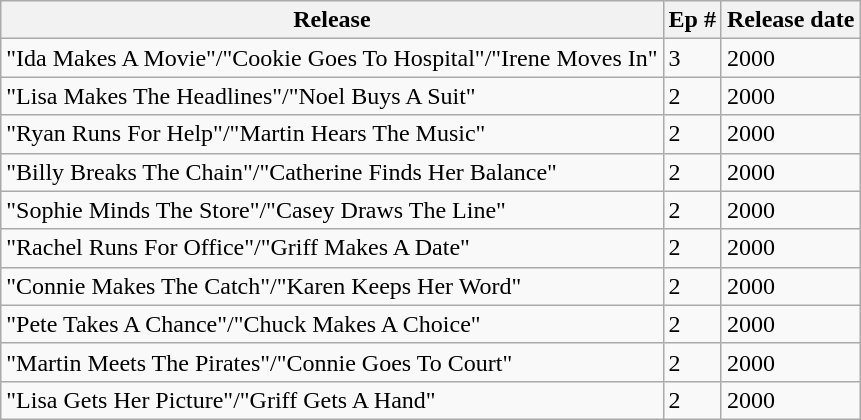<table class="wikitable">
<tr>
<th>Release</th>
<th>Ep #</th>
<th>Release date</th>
</tr>
<tr>
<td>"Ida Makes A Movie"/"Cookie Goes To Hospital"/"Irene Moves In"</td>
<td>3</td>
<td>2000</td>
</tr>
<tr>
<td>"Lisa Makes The Headlines"/"Noel Buys A Suit"</td>
<td>2</td>
<td>2000</td>
</tr>
<tr>
<td>"Ryan Runs For Help"/"Martin Hears The Music"</td>
<td>2</td>
<td>2000</td>
</tr>
<tr>
<td>"Billy Breaks The Chain"/"Catherine Finds Her Balance"</td>
<td>2</td>
<td>2000</td>
</tr>
<tr>
<td>"Sophie Minds The Store"/"Casey Draws The Line"</td>
<td>2</td>
<td>2000</td>
</tr>
<tr>
<td>"Rachel Runs For Office"/"Griff Makes A Date"</td>
<td>2</td>
<td>2000</td>
</tr>
<tr>
<td>"Connie Makes The Catch"/"Karen Keeps Her Word"</td>
<td>2</td>
<td>2000</td>
</tr>
<tr>
<td>"Pete Takes A Chance"/"Chuck Makes A Choice"</td>
<td>2</td>
<td>2000</td>
</tr>
<tr>
<td>"Martin Meets The Pirates"/"Connie Goes To Court"</td>
<td>2</td>
<td>2000</td>
</tr>
<tr>
<td>"Lisa Gets Her Picture"/"Griff Gets A Hand"</td>
<td>2</td>
<td>2000</td>
</tr>
</table>
